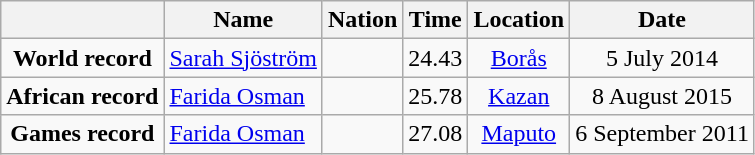<table class=wikitable style=text-align:center>
<tr>
<th></th>
<th>Name</th>
<th>Nation</th>
<th>Time</th>
<th>Location</th>
<th>Date</th>
</tr>
<tr>
<td><strong>World record</strong></td>
<td align=left><a href='#'>Sarah Sjöström</a></td>
<td align=left></td>
<td align=left>24.43</td>
<td><a href='#'>Borås</a></td>
<td>5 July 2014</td>
</tr>
<tr>
<td><strong>African record</strong></td>
<td align=left><a href='#'>Farida Osman</a></td>
<td align=left></td>
<td align=left>25.78</td>
<td><a href='#'>Kazan</a></td>
<td>8 August 2015</td>
</tr>
<tr>
<td><strong>Games record</strong></td>
<td align=left><a href='#'>Farida Osman</a></td>
<td align=left></td>
<td align=left>27.08</td>
<td><a href='#'>Maputo</a></td>
<td>6 September 2011</td>
</tr>
</table>
